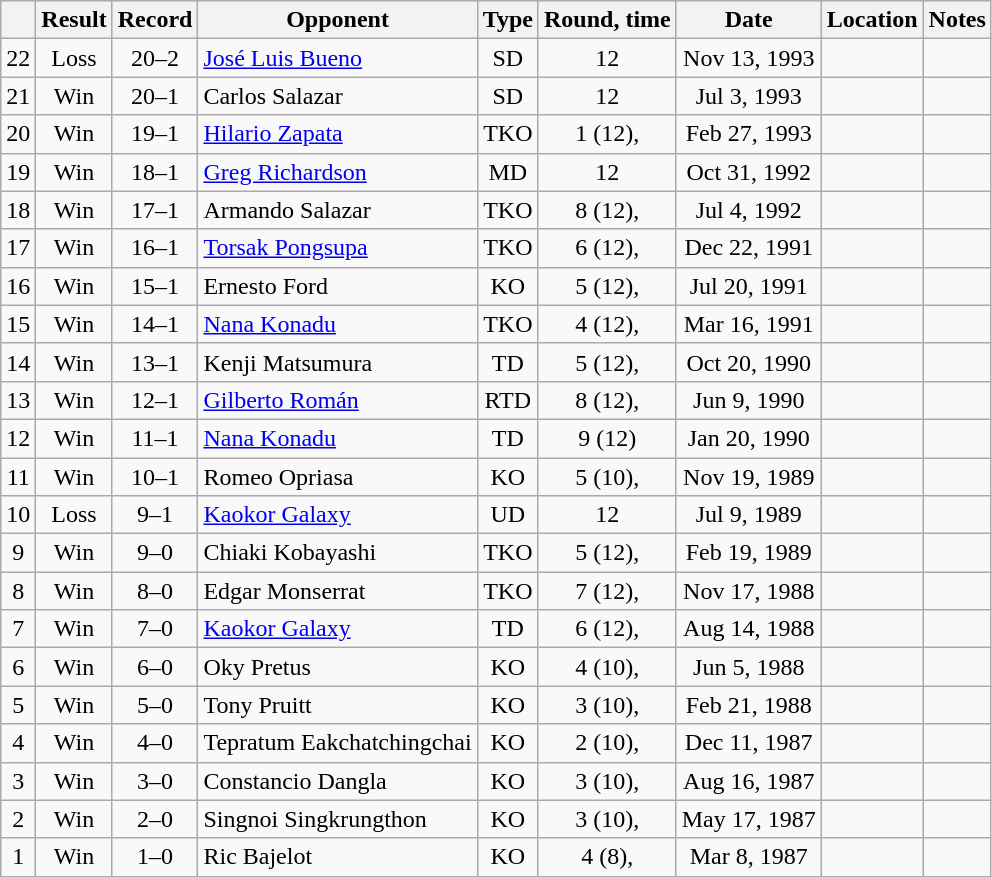<table class="wikitable" style="text-align:center">
<tr>
<th></th>
<th>Result</th>
<th>Record</th>
<th>Opponent</th>
<th>Type</th>
<th>Round, time</th>
<th>Date</th>
<th>Location</th>
<th>Notes</th>
</tr>
<tr>
<td>22</td>
<td>Loss</td>
<td>20–2</td>
<td style="text-align:left;"><a href='#'>José Luis Bueno</a></td>
<td>SD</td>
<td>12</td>
<td>Nov 13, 1993</td>
<td style="text-align:left;"></td>
<td align=left></td>
</tr>
<tr>
<td>21</td>
<td>Win</td>
<td>20–1</td>
<td style="text-align:left;">Carlos Salazar</td>
<td>SD</td>
<td>12</td>
<td>Jul 3, 1993</td>
<td style="text-align:left;"></td>
<td align=left></td>
</tr>
<tr>
<td>20</td>
<td>Win</td>
<td>19–1</td>
<td style="text-align:left;"><a href='#'>Hilario Zapata</a></td>
<td>TKO</td>
<td>1 (12), </td>
<td>Feb 27, 1993</td>
<td style="text-align:left;"></td>
<td align=left></td>
</tr>
<tr>
<td>19</td>
<td>Win</td>
<td>18–1</td>
<td style="text-align:left;"><a href='#'>Greg Richardson</a></td>
<td>MD</td>
<td>12</td>
<td>Oct 31, 1992</td>
<td style="text-align:left;"></td>
<td align=left></td>
</tr>
<tr>
<td>18</td>
<td>Win</td>
<td>17–1</td>
<td style="text-align:left;">Armando Salazar</td>
<td>TKO</td>
<td>8 (12), </td>
<td>Jul 4, 1992</td>
<td style="text-align:left;"></td>
<td align=left></td>
</tr>
<tr>
<td>17</td>
<td>Win</td>
<td>16–1</td>
<td style="text-align:left;"><a href='#'>Torsak Pongsupa</a></td>
<td>TKO</td>
<td>6 (12), </td>
<td>Dec 22, 1991</td>
<td style="text-align:left;"></td>
<td align=left></td>
</tr>
<tr>
<td>16</td>
<td>Win</td>
<td>15–1</td>
<td style="text-align:left;">Ernesto Ford</td>
<td>KO</td>
<td>5 (12), </td>
<td>Jul 20, 1991</td>
<td style="text-align:left;"></td>
<td align=left></td>
</tr>
<tr>
<td>15</td>
<td>Win</td>
<td>14–1</td>
<td style="text-align:left;"><a href='#'>Nana Konadu</a></td>
<td>TKO</td>
<td>4 (12), </td>
<td>Mar 16, 1991</td>
<td style="text-align:left;"></td>
<td align=left></td>
</tr>
<tr>
<td>14</td>
<td>Win</td>
<td>13–1</td>
<td style="text-align:left;">Kenji Matsumura</td>
<td>TD</td>
<td>5 (12), </td>
<td>Oct 20, 1990</td>
<td style="text-align:left;"></td>
<td align=left></td>
</tr>
<tr>
<td>13</td>
<td>Win</td>
<td>12–1</td>
<td style="text-align:left;"><a href='#'>Gilberto Román</a></td>
<td>RTD</td>
<td>8 (12), </td>
<td>Jun 9, 1990</td>
<td style="text-align:left;"></td>
<td align=left></td>
</tr>
<tr>
<td>12</td>
<td>Win</td>
<td>11–1</td>
<td style="text-align:left;"><a href='#'>Nana Konadu</a></td>
<td>TD</td>
<td>9 (12)</td>
<td>Jan 20, 1990</td>
<td style="text-align:left;"></td>
<td align=left></td>
</tr>
<tr>
<td>11</td>
<td>Win</td>
<td>10–1</td>
<td style="text-align:left;">Romeo Opriasa</td>
<td>KO</td>
<td>5 (10), </td>
<td>Nov 19, 1989</td>
<td style="text-align:left;"></td>
<td></td>
</tr>
<tr>
<td>10</td>
<td>Loss</td>
<td>9–1</td>
<td style="text-align:left;"><a href='#'>Kaokor Galaxy</a></td>
<td>UD</td>
<td>12</td>
<td>Jul 9, 1989</td>
<td style="text-align:left;"></td>
<td align=left></td>
</tr>
<tr>
<td>9</td>
<td>Win</td>
<td>9–0</td>
<td style="text-align:left;">Chiaki Kobayashi</td>
<td>TKO</td>
<td>5 (12), </td>
<td>Feb 19, 1989</td>
<td style="text-align:left;"></td>
<td align=left></td>
</tr>
<tr>
<td>8</td>
<td>Win</td>
<td>8–0</td>
<td style="text-align:left;">Edgar Monserrat</td>
<td>TKO</td>
<td>7 (12), </td>
<td>Nov 17, 1988</td>
<td style="text-align:left;"></td>
<td align=left></td>
</tr>
<tr>
<td>7</td>
<td>Win</td>
<td>7–0</td>
<td style="text-align:left;"><a href='#'>Kaokor Galaxy</a></td>
<td>TD</td>
<td>6 (12), </td>
<td>Aug 14, 1988</td>
<td style="text-align:left;"></td>
<td align=left></td>
</tr>
<tr>
<td>6</td>
<td>Win</td>
<td>6–0</td>
<td style="text-align:left;">Oky Pretus</td>
<td>KO</td>
<td>4 (10), </td>
<td>Jun 5, 1988</td>
<td style="text-align:left;"></td>
<td></td>
</tr>
<tr>
<td>5</td>
<td>Win</td>
<td>5–0</td>
<td style="text-align:left;">Tony Pruitt</td>
<td>KO</td>
<td>3 (10), </td>
<td>Feb 21, 1988</td>
<td style="text-align:left;"></td>
<td></td>
</tr>
<tr>
<td>4</td>
<td>Win</td>
<td>4–0</td>
<td style="text-align:left;">Tepratum Eakchatchingchai</td>
<td>KO</td>
<td>2 (10), </td>
<td>Dec 11, 1987</td>
<td style="text-align:left;"></td>
<td></td>
</tr>
<tr>
<td>3</td>
<td>Win</td>
<td>3–0</td>
<td style="text-align:left;">Constancio Dangla</td>
<td>KO</td>
<td>3 (10), </td>
<td>Aug 16, 1987</td>
<td style="text-align:left;"></td>
<td></td>
</tr>
<tr>
<td>2</td>
<td>Win</td>
<td>2–0</td>
<td style="text-align:left;">Singnoi Singkrungthon</td>
<td>KO</td>
<td>3 (10), </td>
<td>May 17, 1987</td>
<td style="text-align:left;"></td>
<td></td>
</tr>
<tr>
<td>1</td>
<td>Win</td>
<td>1–0</td>
<td style="text-align:left;">Ric Bajelot</td>
<td>KO</td>
<td>4 (8), </td>
<td>Mar 8, 1987</td>
<td style="text-align:left;"></td>
<td></td>
</tr>
</table>
